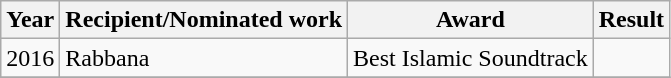<table class="wikitable plainrowheaders">
<tr>
<th width="1em">Year</th>
<th>Recipient/Nominated work</th>
<th>Award</th>
<th>Result</th>
</tr>
<tr>
<td rowspan="1">2016</td>
<td>Rabbana</td>
<td>Best Islamic Soundtrack</td>
<td></td>
</tr>
<tr>
</tr>
</table>
